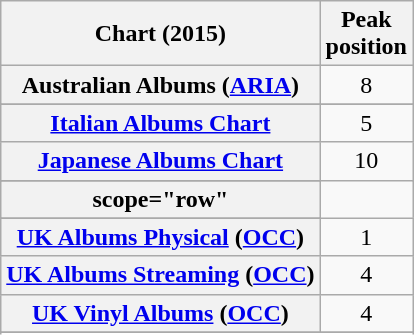<table class="wikitable sortable plainrowheaders" style="text-align:center">
<tr>
<th>Chart (2015)</th>
<th>Peak<br>position</th>
</tr>
<tr>
<th scope="row">Australian Albums (<a href='#'>ARIA</a>)</th>
<td>8</td>
</tr>
<tr>
</tr>
<tr>
</tr>
<tr>
</tr>
<tr>
</tr>
<tr>
</tr>
<tr>
</tr>
<tr>
</tr>
<tr>
</tr>
<tr>
</tr>
<tr>
</tr>
<tr>
</tr>
<tr>
<th scope="row"><a href='#'>Italian Albums Chart</a></th>
<td>5</td>
</tr>
<tr>
<th scope="row"><a href='#'>Japanese Albums Chart</a></th>
<td>10</td>
</tr>
<tr>
</tr>
<tr>
</tr>
<tr>
</tr>
<tr>
<th>scope="row"</th>
</tr>
<tr>
</tr>
<tr>
</tr>
<tr>
</tr>
<tr>
</tr>
<tr>
</tr>
<tr>
<th scope="row"><a href='#'>UK Albums Physical</a> (<a href='#'>OCC</a>)</th>
<td>1</td>
</tr>
<tr>
<th scope="row"><a href='#'>UK Albums Streaming</a> (<a href='#'>OCC</a>)</th>
<td>4</td>
</tr>
<tr>
<th scope="row"><a href='#'>UK Vinyl Albums</a> (<a href='#'>OCC</a>)</th>
<td>4</td>
</tr>
<tr>
</tr>
<tr>
</tr>
<tr>
</tr>
<tr>
</tr>
</table>
